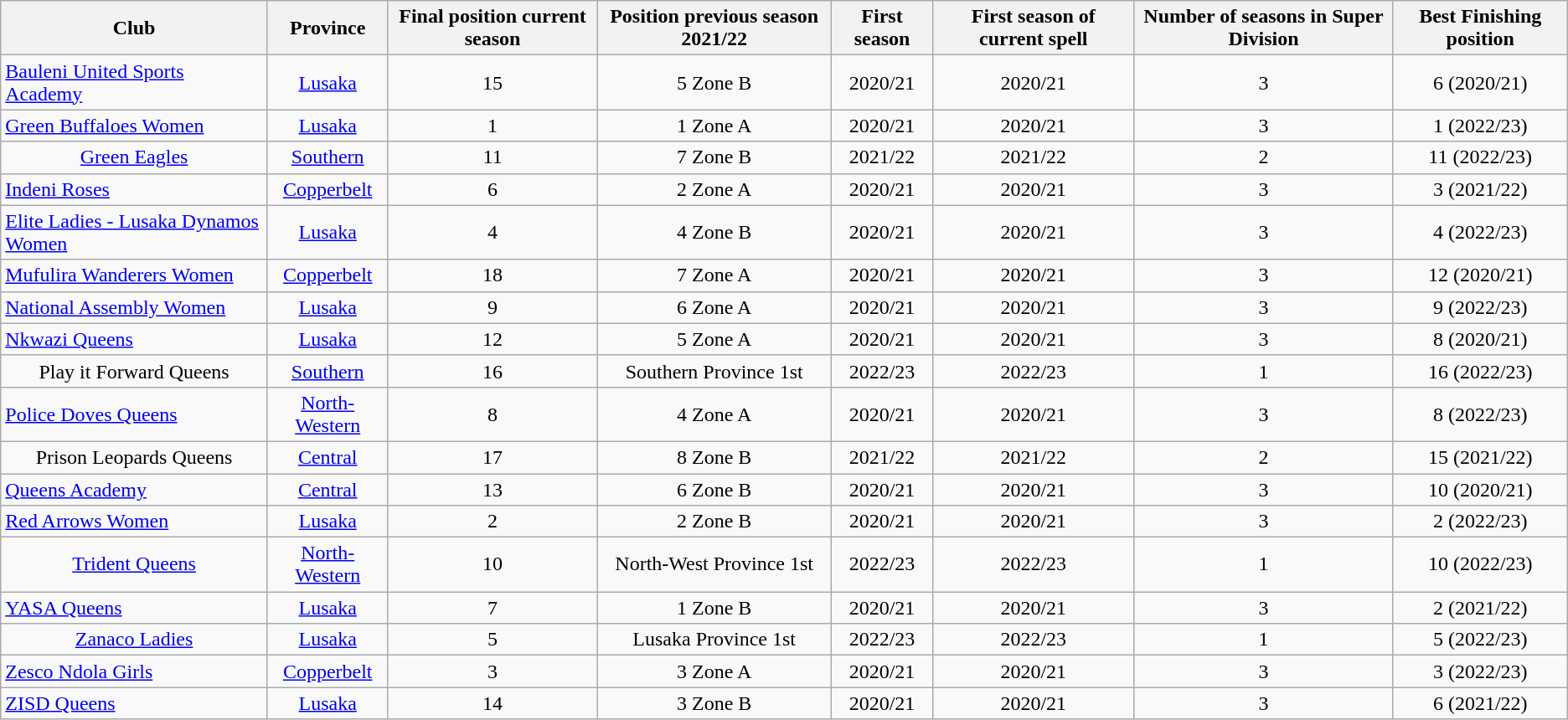<table class="wikitable sortable mw-collapsible" style="text-align:center">
<tr>
<th>Club</th>
<th>Province</th>
<th>Final position current season</th>
<th>Position previous season 2021/22</th>
<th>First season</th>
<th>First season of current spell</th>
<th>Number of seasons in Super Division</th>
<th>Best Finishing position</th>
</tr>
<tr>
<td align=left><a href='#'>Bauleni United Sports Academy</a></td>
<td><a href='#'>Lusaka</a></td>
<td>15</td>
<td>5 Zone B</td>
<td>2020/21</td>
<td>2020/21</td>
<td>3</td>
<td>6 (2020/21)</td>
</tr>
<tr>
<td align=left><a href='#'>Green Buffaloes Women</a></td>
<td><a href='#'>Lusaka</a></td>
<td>1</td>
<td>1 Zone A</td>
<td>2020/21</td>
<td>2020/21</td>
<td>3</td>
<td>1 (2022/23)</td>
</tr>
<tr>
<td><a href='#'>Green Eagles</a></td>
<td><a href='#'>Southern</a></td>
<td>11</td>
<td>7 Zone B</td>
<td>2021/22</td>
<td>2021/22</td>
<td>2</td>
<td>11 (2022/23)</td>
</tr>
<tr>
<td align="left"><a href='#'>Indeni Roses</a></td>
<td><a href='#'>Copperbelt</a></td>
<td>6</td>
<td>2 Zone A</td>
<td>2020/21</td>
<td>2020/21</td>
<td>3</td>
<td>3 (2021/22)</td>
</tr>
<tr>
<td align="left"><a href='#'>Elite Ladies - Lusaka Dynamos Women</a></td>
<td><a href='#'>Lusaka</a></td>
<td>4</td>
<td>4 Zone B</td>
<td>2020/21</td>
<td>2020/21</td>
<td>3</td>
<td>4 (2022/23)</td>
</tr>
<tr>
<td align="left"><a href='#'>Mufulira Wanderers Women</a></td>
<td><a href='#'>Copperbelt</a></td>
<td>18</td>
<td>7 Zone A</td>
<td>2020/21</td>
<td>2020/21</td>
<td>3</td>
<td>12 (2020/21)</td>
</tr>
<tr>
<td align="left"><a href='#'>National Assembly Women</a></td>
<td><a href='#'>Lusaka</a></td>
<td>9</td>
<td>6 Zone A</td>
<td>2020/21</td>
<td>2020/21</td>
<td>3</td>
<td>9 (2022/23)</td>
</tr>
<tr>
<td align="left"><a href='#'>Nkwazi Queens</a></td>
<td><a href='#'>Lusaka</a></td>
<td>12</td>
<td>5 Zone A</td>
<td>2020/21</td>
<td>2020/21</td>
<td>3</td>
<td>8 (2020/21)</td>
</tr>
<tr>
<td>Play it Forward Queens</td>
<td><a href='#'>Southern</a></td>
<td>16</td>
<td>Southern Province 1st</td>
<td>2022/23</td>
<td>2022/23</td>
<td>1</td>
<td>16 (2022/23)</td>
</tr>
<tr>
<td align="left"><a href='#'>Police Doves Queens</a></td>
<td><a href='#'>North-Western</a></td>
<td>8</td>
<td>4 Zone A</td>
<td>2020/21</td>
<td>2020/21</td>
<td>3</td>
<td>8 (2022/23)</td>
</tr>
<tr>
<td>Prison Leopards Queens</td>
<td><a href='#'>Central</a></td>
<td>17</td>
<td>8 Zone B</td>
<td>2021/22</td>
<td>2021/22</td>
<td>2</td>
<td>15 (2021/22)</td>
</tr>
<tr>
<td align="left"><a href='#'>Queens Academy</a></td>
<td><a href='#'>Central</a></td>
<td>13</td>
<td>6 Zone B</td>
<td>2020/21</td>
<td>2020/21</td>
<td>3</td>
<td>10 (2020/21)</td>
</tr>
<tr>
<td align="left"><a href='#'>Red Arrows Women</a></td>
<td><a href='#'>Lusaka</a></td>
<td>2</td>
<td>2 Zone B</td>
<td>2020/21</td>
<td>2020/21</td>
<td>3</td>
<td>2 (2022/23)</td>
</tr>
<tr>
<td><a href='#'>Trident Queens</a></td>
<td><a href='#'>North-Western</a></td>
<td>10</td>
<td>North-West Province 1st</td>
<td>2022/23</td>
<td>2022/23</td>
<td>1</td>
<td>10 (2022/23)</td>
</tr>
<tr>
<td align="left"><a href='#'>YASA Queens</a></td>
<td><a href='#'>Lusaka</a></td>
<td>7</td>
<td>1 Zone B</td>
<td>2020/21</td>
<td>2020/21</td>
<td>3</td>
<td>2 (2021/22)</td>
</tr>
<tr>
<td><a href='#'>Zanaco Ladies</a></td>
<td><a href='#'>Lusaka</a></td>
<td>5</td>
<td>Lusaka Province 1st</td>
<td>2022/23</td>
<td>2022/23</td>
<td>1</td>
<td>5 (2022/23)</td>
</tr>
<tr>
<td align="left"><a href='#'>Zesco Ndola Girls</a></td>
<td><a href='#'>Copperbelt</a></td>
<td>3</td>
<td>3 Zone A</td>
<td>2020/21</td>
<td>2020/21</td>
<td>3</td>
<td>3 (2022/23)</td>
</tr>
<tr>
<td align="left"><a href='#'>ZISD Queens</a></td>
<td><a href='#'>Lusaka</a></td>
<td>14</td>
<td>3 Zone B</td>
<td>2020/21</td>
<td>2020/21</td>
<td>3</td>
<td>6 (2021/22)</td>
</tr>
</table>
